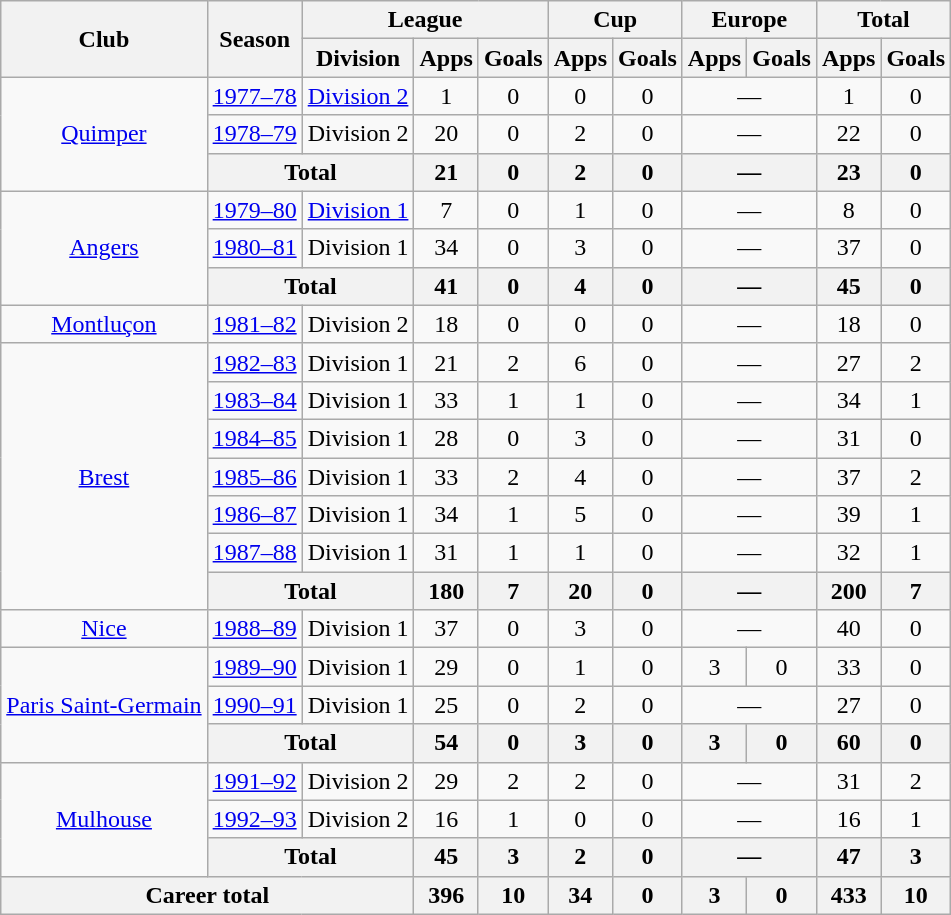<table class="wikitable" style="text-align:center">
<tr>
<th rowspan="2">Club</th>
<th rowspan="2">Season</th>
<th colspan="3">League</th>
<th colspan="2">Cup</th>
<th colspan="2">Europe</th>
<th colspan="2">Total</th>
</tr>
<tr>
<th>Division</th>
<th>Apps</th>
<th>Goals</th>
<th>Apps</th>
<th>Goals</th>
<th>Apps</th>
<th>Goals</th>
<th>Apps</th>
<th>Goals</th>
</tr>
<tr>
<td rowspan="3"><a href='#'>Quimper</a></td>
<td><a href='#'>1977–78</a></td>
<td><a href='#'>Division 2</a></td>
<td>1</td>
<td>0</td>
<td>0</td>
<td>0</td>
<td colspan="2">—</td>
<td>1</td>
<td>0</td>
</tr>
<tr>
<td><a href='#'>1978–79</a></td>
<td>Division 2</td>
<td>20</td>
<td>0</td>
<td>2</td>
<td>0</td>
<td colspan="2">—</td>
<td>22</td>
<td>0</td>
</tr>
<tr>
<th colspan="2">Total</th>
<th>21</th>
<th>0</th>
<th>2</th>
<th>0</th>
<th colspan="2">—</th>
<th>23</th>
<th>0</th>
</tr>
<tr>
<td rowspan="3"><a href='#'>Angers</a></td>
<td><a href='#'>1979–80</a></td>
<td><a href='#'>Division 1</a></td>
<td>7</td>
<td>0</td>
<td>1</td>
<td>0</td>
<td colspan="2">—</td>
<td>8</td>
<td>0</td>
</tr>
<tr>
<td><a href='#'>1980–81</a></td>
<td>Division 1</td>
<td>34</td>
<td>0</td>
<td>3</td>
<td>0</td>
<td colspan="2">—</td>
<td>37</td>
<td>0</td>
</tr>
<tr>
<th colspan="2">Total</th>
<th>41</th>
<th>0</th>
<th>4</th>
<th>0</th>
<th colspan="2">—</th>
<th>45</th>
<th>0</th>
</tr>
<tr>
<td><a href='#'>Montluçon</a></td>
<td><a href='#'>1981–82</a></td>
<td>Division 2</td>
<td>18</td>
<td>0</td>
<td>0</td>
<td>0</td>
<td colspan="2">—</td>
<td>18</td>
<td>0</td>
</tr>
<tr>
<td rowspan="7"><a href='#'>Brest</a></td>
<td><a href='#'>1982–83</a></td>
<td>Division 1</td>
<td>21</td>
<td>2</td>
<td>6</td>
<td>0</td>
<td colspan="2">—</td>
<td>27</td>
<td>2</td>
</tr>
<tr>
<td><a href='#'>1983–84</a></td>
<td>Division 1</td>
<td>33</td>
<td>1</td>
<td>1</td>
<td>0</td>
<td colspan="2">—</td>
<td>34</td>
<td>1</td>
</tr>
<tr>
<td><a href='#'>1984–85</a></td>
<td>Division 1</td>
<td>28</td>
<td>0</td>
<td>3</td>
<td>0</td>
<td colspan="2">—</td>
<td>31</td>
<td>0</td>
</tr>
<tr>
<td><a href='#'>1985–86</a></td>
<td>Division 1</td>
<td>33</td>
<td>2</td>
<td>4</td>
<td>0</td>
<td colspan="2">—</td>
<td>37</td>
<td>2</td>
</tr>
<tr>
<td><a href='#'>1986–87</a></td>
<td>Division 1</td>
<td>34</td>
<td>1</td>
<td>5</td>
<td>0</td>
<td colspan="2">—</td>
<td>39</td>
<td>1</td>
</tr>
<tr>
<td><a href='#'>1987–88</a></td>
<td>Division 1</td>
<td>31</td>
<td>1</td>
<td>1</td>
<td>0</td>
<td colspan="2">—</td>
<td>32</td>
<td>1</td>
</tr>
<tr>
<th colspan="2">Total</th>
<th>180</th>
<th>7</th>
<th>20</th>
<th>0</th>
<th colspan="2">—</th>
<th>200</th>
<th>7</th>
</tr>
<tr>
<td><a href='#'>Nice</a></td>
<td><a href='#'>1988–89</a></td>
<td>Division 1</td>
<td>37</td>
<td>0</td>
<td>3</td>
<td>0</td>
<td colspan="2">—</td>
<td>40</td>
<td>0</td>
</tr>
<tr>
<td rowspan="3"><a href='#'>Paris Saint-Germain</a></td>
<td><a href='#'>1989–90</a></td>
<td>Division 1</td>
<td>29</td>
<td>0</td>
<td>1</td>
<td>0</td>
<td>3</td>
<td>0</td>
<td>33</td>
<td>0</td>
</tr>
<tr>
<td><a href='#'>1990–91</a></td>
<td>Division 1</td>
<td>25</td>
<td>0</td>
<td>2</td>
<td>0</td>
<td colspan="2">—</td>
<td>27</td>
<td>0</td>
</tr>
<tr>
<th colspan="2">Total</th>
<th>54</th>
<th>0</th>
<th>3</th>
<th>0</th>
<th>3</th>
<th>0</th>
<th>60</th>
<th>0</th>
</tr>
<tr>
<td rowspan="3"><a href='#'>Mulhouse</a></td>
<td><a href='#'>1991–92</a></td>
<td>Division 2</td>
<td>29</td>
<td>2</td>
<td>2</td>
<td>0</td>
<td colspan="2">—</td>
<td>31</td>
<td>2</td>
</tr>
<tr>
<td><a href='#'>1992–93</a></td>
<td>Division 2</td>
<td>16</td>
<td>1</td>
<td>0</td>
<td>0</td>
<td colspan="2">—</td>
<td>16</td>
<td>1</td>
</tr>
<tr>
<th colspan="2">Total</th>
<th>45</th>
<th>3</th>
<th>2</th>
<th>0</th>
<th colspan="2">—</th>
<th>47</th>
<th>3</th>
</tr>
<tr>
<th colspan="3">Career total</th>
<th>396</th>
<th>10</th>
<th>34</th>
<th>0</th>
<th>3</th>
<th>0</th>
<th>433</th>
<th>10</th>
</tr>
</table>
